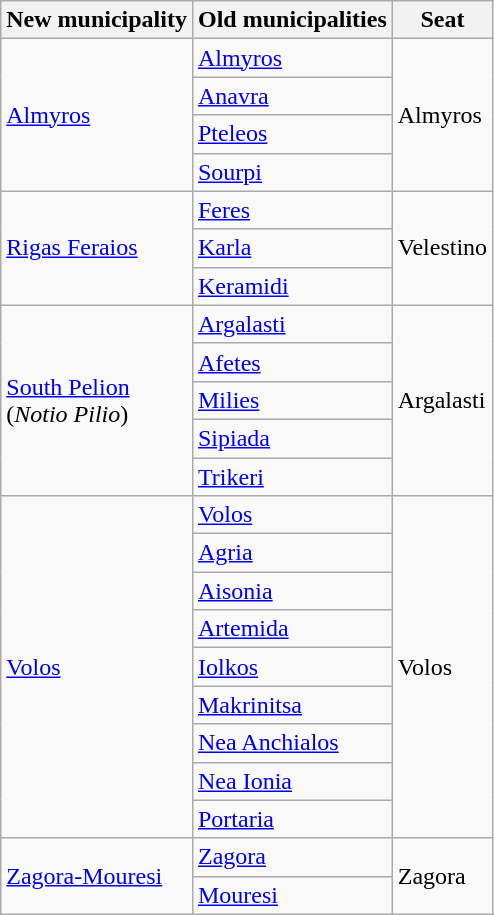<table class="wikitable">
<tr>
<th>New municipality</th>
<th>Old municipalities</th>
<th>Seat</th>
</tr>
<tr>
<td rowspan=4><a href='#'>Almyros</a></td>
<td><a href='#'>Almyros</a></td>
<td rowspan=4>Almyros</td>
</tr>
<tr>
<td><a href='#'>Anavra</a></td>
</tr>
<tr>
<td><a href='#'>Pteleos</a></td>
</tr>
<tr>
<td><a href='#'>Sourpi</a></td>
</tr>
<tr>
<td rowspan=3><a href='#'>Rigas Feraios</a></td>
<td><a href='#'>Feres</a></td>
<td rowspan=3>Velestino</td>
</tr>
<tr>
<td><a href='#'>Karla</a></td>
</tr>
<tr>
<td><a href='#'>Keramidi</a></td>
</tr>
<tr>
<td rowspan=5><a href='#'>South Pelion</a> <br>(<em>Notio Pilio</em>)</td>
<td><a href='#'>Argalasti</a></td>
<td rowspan=5>Argalasti</td>
</tr>
<tr>
<td><a href='#'>Afetes</a></td>
</tr>
<tr>
<td><a href='#'>Milies</a></td>
</tr>
<tr>
<td><a href='#'>Sipiada</a></td>
</tr>
<tr>
<td><a href='#'>Trikeri</a></td>
</tr>
<tr>
<td rowspan=9><a href='#'>Volos</a></td>
<td><a href='#'>Volos</a></td>
<td rowspan=9>Volos</td>
</tr>
<tr>
<td><a href='#'>Agria</a></td>
</tr>
<tr>
<td><a href='#'>Aisonia</a></td>
</tr>
<tr>
<td><a href='#'>Artemida</a></td>
</tr>
<tr>
<td><a href='#'>Iolkos</a></td>
</tr>
<tr>
<td><a href='#'>Makrinitsa</a></td>
</tr>
<tr>
<td><a href='#'>Nea Anchialos</a></td>
</tr>
<tr>
<td><a href='#'>Nea Ionia</a></td>
</tr>
<tr>
<td><a href='#'>Portaria</a></td>
</tr>
<tr>
<td rowspan=2><a href='#'>Zagora-Mouresi</a></td>
<td><a href='#'>Zagora</a></td>
<td rowspan=2>Zagora</td>
</tr>
<tr>
<td><a href='#'>Mouresi</a></td>
</tr>
</table>
